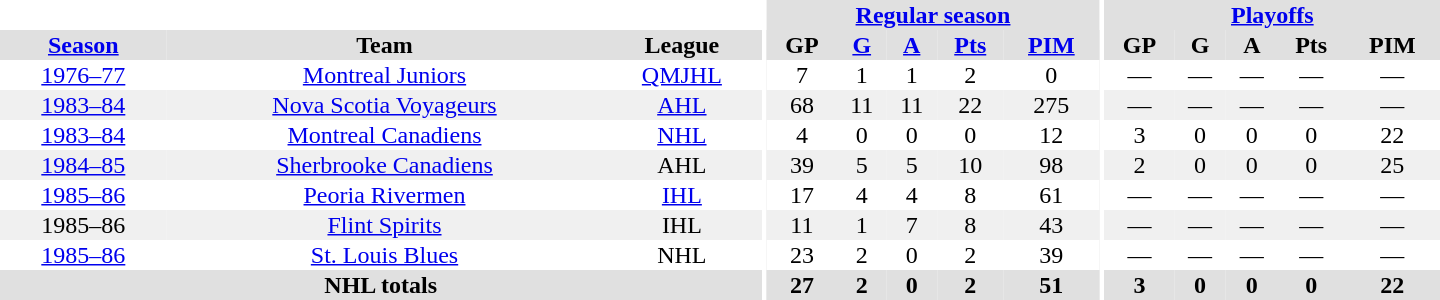<table border="0" cellpadding="1" cellspacing="0" style="text-align:center; width:60em">
<tr bgcolor="#e0e0e0">
<th colspan="3" bgcolor="#ffffff"></th>
<th rowspan="100" bgcolor="#ffffff"></th>
<th colspan="5"><a href='#'>Regular season</a></th>
<th rowspan="100" bgcolor="#ffffff"></th>
<th colspan="5"><a href='#'>Playoffs</a></th>
</tr>
<tr bgcolor="#e0e0e0">
<th><a href='#'>Season</a></th>
<th>Team</th>
<th>League</th>
<th>GP</th>
<th><a href='#'>G</a></th>
<th><a href='#'>A</a></th>
<th><a href='#'>Pts</a></th>
<th><a href='#'>PIM</a></th>
<th>GP</th>
<th>G</th>
<th>A</th>
<th>Pts</th>
<th>PIM</th>
</tr>
<tr>
<td><a href='#'>1976–77</a></td>
<td><a href='#'>Montreal Juniors</a></td>
<td><a href='#'>QMJHL</a></td>
<td>7</td>
<td>1</td>
<td>1</td>
<td>2</td>
<td>0</td>
<td>—</td>
<td>—</td>
<td>—</td>
<td>—</td>
<td>—</td>
</tr>
<tr bgcolor="#f0f0f0">
<td><a href='#'>1983–84</a></td>
<td><a href='#'>Nova Scotia Voyageurs</a></td>
<td><a href='#'>AHL</a></td>
<td>68</td>
<td>11</td>
<td>11</td>
<td>22</td>
<td>275</td>
<td>—</td>
<td>—</td>
<td>—</td>
<td>—</td>
<td>—</td>
</tr>
<tr>
<td><a href='#'>1983–84</a></td>
<td><a href='#'>Montreal Canadiens</a></td>
<td><a href='#'>NHL</a></td>
<td>4</td>
<td>0</td>
<td>0</td>
<td>0</td>
<td>12</td>
<td>3</td>
<td>0</td>
<td>0</td>
<td>0</td>
<td>22</td>
</tr>
<tr bgcolor="#f0f0f0">
<td><a href='#'>1984–85</a></td>
<td><a href='#'>Sherbrooke Canadiens</a></td>
<td>AHL</td>
<td>39</td>
<td>5</td>
<td>5</td>
<td>10</td>
<td>98</td>
<td>2</td>
<td>0</td>
<td>0</td>
<td>0</td>
<td>25</td>
</tr>
<tr>
<td><a href='#'>1985–86</a></td>
<td><a href='#'>Peoria Rivermen</a></td>
<td><a href='#'>IHL</a></td>
<td>17</td>
<td>4</td>
<td>4</td>
<td>8</td>
<td>61</td>
<td>—</td>
<td>—</td>
<td>—</td>
<td>—</td>
<td>—</td>
</tr>
<tr bgcolor="#f0f0f0">
<td>1985–86</td>
<td><a href='#'>Flint Spirits</a></td>
<td>IHL</td>
<td>11</td>
<td>1</td>
<td>7</td>
<td>8</td>
<td>43</td>
<td>—</td>
<td>—</td>
<td>—</td>
<td>—</td>
<td>—</td>
</tr>
<tr>
<td><a href='#'>1985–86</a></td>
<td><a href='#'>St. Louis Blues</a></td>
<td>NHL</td>
<td>23</td>
<td>2</td>
<td>0</td>
<td>2</td>
<td>39</td>
<td>—</td>
<td>—</td>
<td>—</td>
<td>—</td>
<td>—</td>
</tr>
<tr bgcolor="#e0e0e0">
<th colspan="3">NHL totals</th>
<th>27</th>
<th>2</th>
<th>0</th>
<th>2</th>
<th>51</th>
<th>3</th>
<th>0</th>
<th>0</th>
<th>0</th>
<th>22</th>
</tr>
</table>
